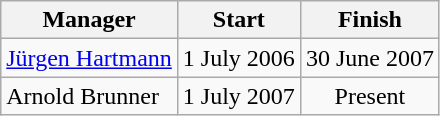<table class="wikitable">
<tr>
<th>Manager</th>
<th>Start</th>
<th>Finish</th>
</tr>
<tr align="center">
<td align="left"><a href='#'>Jürgen Hartmann</a></td>
<td>1 July 2006</td>
<td>30 June 2007</td>
</tr>
<tr align="center">
<td align="left">Arnold Brunner</td>
<td>1 July 2007</td>
<td>Present</td>
</tr>
</table>
